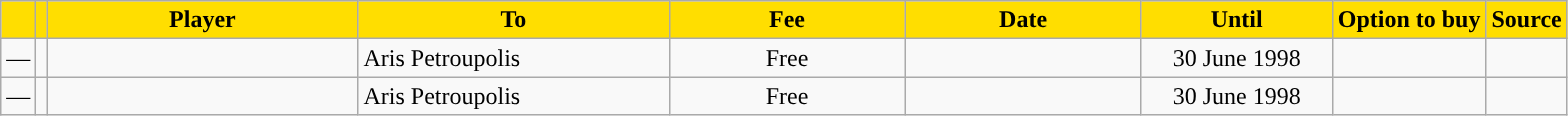<table class="wikitable sortable">
<tr>
<th style="background:#FFDE00"></th>
<th style="background:#FFDE00"></th>
<th width=200 style="background:#FFDE00">Player</th>
<th width=200 style="background:#FFDE00">To</th>
<th width=150 style="background:#FFDE00">Fee</th>
<th width=150 style="background:#FFDE00">Date</th>
<th width=120 style="background:#FFDE00">Until</th>
<th style="background:#FFDE00">Option to buy</th>
<th style="background:#FFDE00">Source</th>
</tr>
<tr>
<td align=center>—</td>
<td align=center></td>
<td></td>
<td> Aris Petroupolis</td>
<td align=center>Free</td>
<td align=center></td>
<td align=center>30 June 1998</td>
<td align=center></td>
<td align=center></td>
</tr>
<tr>
<td align=center>—</td>
<td align=center></td>
<td></td>
<td> Aris Petroupolis</td>
<td align=center>Free</td>
<td align=center></td>
<td align=center>30 June 1998</td>
<td align=center></td>
<td align=center></td>
</tr>
</table>
